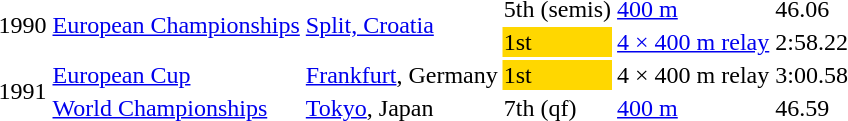<table>
<tr>
<td rowspan=2>1990</td>
<td rowspan=2><a href='#'>European Championships</a></td>
<td rowspan=2><a href='#'>Split, Croatia</a></td>
<td>5th (semis)</td>
<td><a href='#'>400 m</a></td>
<td>46.06</td>
</tr>
<tr>
<td bgcolor=gold>1st</td>
<td><a href='#'>4 × 400 m relay</a></td>
<td>2:58.22 </td>
</tr>
<tr>
<td rowspan=2>1991</td>
<td><a href='#'>European Cup</a></td>
<td><a href='#'>Frankfurt</a>, Germany</td>
<td bgcolor=gold>1st</td>
<td>4 × 400 m relay</td>
<td>3:00.58</td>
</tr>
<tr>
<td><a href='#'>World Championships</a></td>
<td><a href='#'>Tokyo</a>, Japan</td>
<td>7th (qf)</td>
<td><a href='#'>400 m</a></td>
<td>46.59</td>
</tr>
</table>
